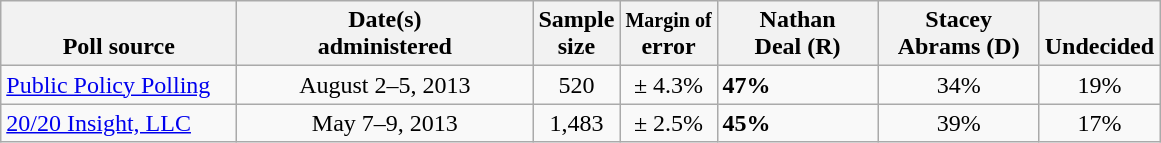<table class="wikitable">
<tr valign= bottom>
<th style="width:150px;">Poll source</th>
<th style="width:190px;">Date(s)<br>administered</th>
<th class=small>Sample<br>size</th>
<th><small>Margin of</small><br>error</th>
<th style="width:100px;">Nathan<br>Deal (R)</th>
<th style="width:100px;">Stacey<br>Abrams (D)</th>
<th style="width:40px;">Undecided</th>
</tr>
<tr>
<td><a href='#'>Public Policy Polling</a></td>
<td align=center>August 2–5, 2013</td>
<td align=center>520</td>
<td align=center>± 4.3%</td>
<td><strong>47%</strong></td>
<td align=center>34%</td>
<td align=center>19%</td>
</tr>
<tr>
<td><a href='#'>20/20 Insight, LLC</a></td>
<td align=center>May 7–9, 2013</td>
<td align=center>1,483</td>
<td align=center>± 2.5%</td>
<td><strong>45%</strong></td>
<td align=center>39%</td>
<td align=center>17%</td>
</tr>
</table>
